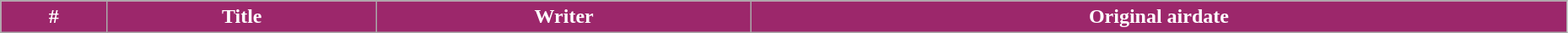<table class="wikitable plainrowheaders"  style="width:98%; background:#fff;">
<tr style="color:#FFFFFF">
<th style="background:#9C276B;">#</th>
<th style="background:#9C276B;">Title</th>
<th style="background:#9C276B;">Writer</th>
<th style="background:#9C276B;">Original airdate<br>











</th>
</tr>
</table>
